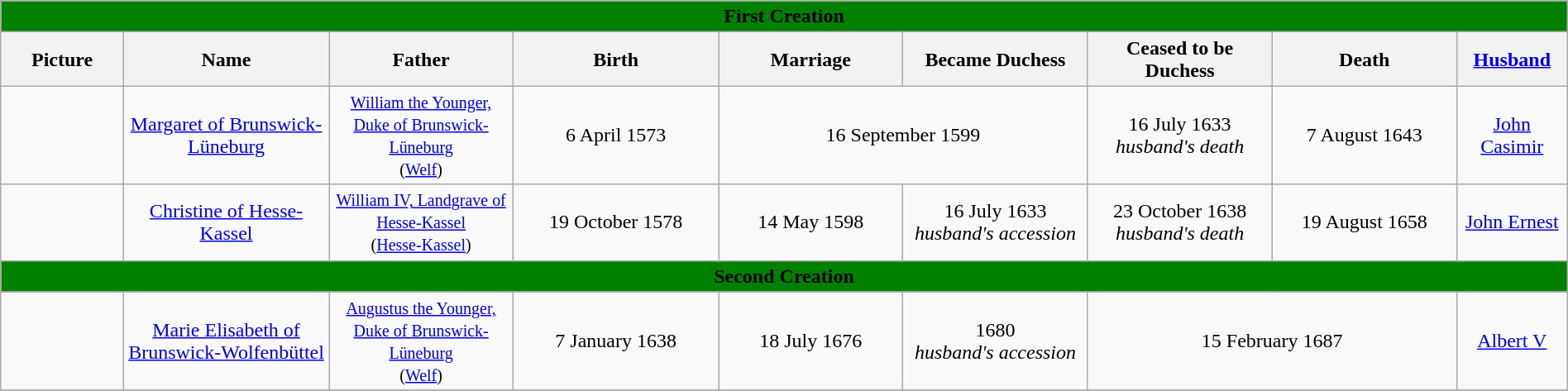<table width=100% class="wikitable">
<tr>
<td colspan="9" bgcolor=green align=center><strong><span>First Creation</span></strong></td>
</tr>
<tr>
<th width = "6%">Picture</th>
<th width = "10%">Name</th>
<th width = "9%">Father</th>
<th width = "10%">Birth</th>
<th width = "9%">Marriage</th>
<th width = "9%">Became Duchess</th>
<th width = "9%">Ceased to be Duchess</th>
<th width = "9%">Death</th>
<th width = "5%"><a href='#'>Husband</a></th>
</tr>
<tr>
<td align="center"></td>
<td align="center"><a href='#'>Margaret of Brunswick-Lüneburg</a></td>
<td align="center"><small><a href='#'>William the Younger, Duke of Brunswick-Lüneburg</a><br>(<a href='#'>Welf</a>)</small></td>
<td align="center">6 April 1573</td>
<td align="center" colspan="2">16 September 1599</td>
<td align="center">16 July 1633<br><em>husband's death</em></td>
<td align="center">7 August 1643</td>
<td align="center"><a href='#'>John Casimir</a></td>
</tr>
<tr>
<td align="center"></td>
<td align="center"><a href='#'>Christine of Hesse-Kassel</a></td>
<td align="center"><small><a href='#'>William IV, Landgrave of Hesse-Kassel</a><br>(<a href='#'>Hesse-Kassel</a>)</small></td>
<td align="center">19 October 1578</td>
<td align="center">14 May 1598</td>
<td align="center">16 July 1633<br><em>husband's accession</em></td>
<td align="center">23 October 1638<br><em>husband's death</em></td>
<td align="center">19 August 1658</td>
<td align="center"><a href='#'>John Ernest</a></td>
</tr>
<tr>
<td colspan="9" bgcolor=green align=center><strong><span>Second Creation</span></strong></td>
</tr>
<tr>
<td align="center"></td>
<td align="center"><a href='#'>Marie Elisabeth of Brunswick-Wolfenbüttel</a></td>
<td align="center"><small><a href='#'>Augustus the Younger, Duke of Brunswick-Lüneburg</a><br>(<a href='#'>Welf</a>)</small></td>
<td align="center">7 January 1638</td>
<td align="center">18 July 1676</td>
<td align="center">1680<br><em>husband's accession</em></td>
<td align="center" colspan="2">15 February 1687</td>
<td align="center"><a href='#'>Albert V</a></td>
</tr>
<tr>
</tr>
</table>
